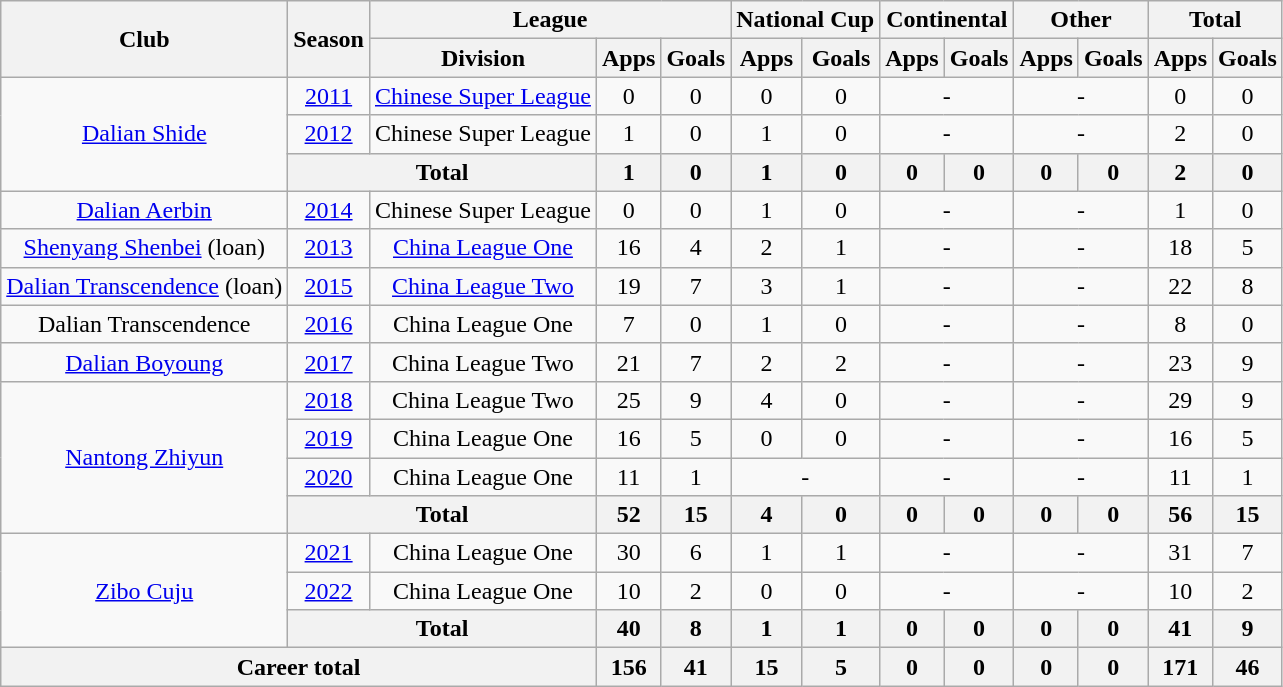<table class="wikitable" style="text-align: center">
<tr>
<th rowspan="2">Club</th>
<th rowspan="2">Season</th>
<th colspan="3">League</th>
<th colspan="2">National Cup</th>
<th colspan="2">Continental</th>
<th colspan="2">Other</th>
<th colspan="2">Total</th>
</tr>
<tr>
<th>Division</th>
<th>Apps</th>
<th>Goals</th>
<th>Apps</th>
<th>Goals</th>
<th>Apps</th>
<th>Goals</th>
<th>Apps</th>
<th>Goals</th>
<th>Apps</th>
<th>Goals</th>
</tr>
<tr>
<td rowspan=3><a href='#'>Dalian Shide</a></td>
<td><a href='#'>2011</a></td>
<td><a href='#'>Chinese Super League</a></td>
<td>0</td>
<td>0</td>
<td>0</td>
<td>0</td>
<td colspan="2">-</td>
<td colspan="2">-</td>
<td>0</td>
<td>0</td>
</tr>
<tr>
<td><a href='#'>2012</a></td>
<td>Chinese Super League</td>
<td>1</td>
<td>0</td>
<td>1</td>
<td>0</td>
<td colspan="2">-</td>
<td colspan="2">-</td>
<td>2</td>
<td>0</td>
</tr>
<tr>
<th colspan="2"><strong>Total</strong></th>
<th>1</th>
<th>0</th>
<th>1</th>
<th>0</th>
<th>0</th>
<th>0</th>
<th>0</th>
<th>0</th>
<th>2</th>
<th>0</th>
</tr>
<tr>
<td><a href='#'>Dalian Aerbin</a></td>
<td><a href='#'>2014</a></td>
<td>Chinese Super League</td>
<td>0</td>
<td>0</td>
<td>1</td>
<td>0</td>
<td colspan="2">-</td>
<td colspan="2">-</td>
<td>1</td>
<td>0</td>
</tr>
<tr>
<td><a href='#'>Shenyang Shenbei</a> (loan)</td>
<td><a href='#'>2013</a></td>
<td><a href='#'>China League One</a></td>
<td>16</td>
<td>4</td>
<td>2</td>
<td>1</td>
<td colspan="2">-</td>
<td colspan="2">-</td>
<td>18</td>
<td>5</td>
</tr>
<tr>
<td><a href='#'>Dalian Transcendence</a> (loan)</td>
<td><a href='#'>2015</a></td>
<td><a href='#'>China League Two</a></td>
<td>19</td>
<td>7</td>
<td>3</td>
<td>1</td>
<td colspan="2">-</td>
<td colspan="2">-</td>
<td>22</td>
<td>8</td>
</tr>
<tr>
<td>Dalian Transcendence</td>
<td><a href='#'>2016</a></td>
<td>China League One</td>
<td>7</td>
<td>0</td>
<td>1</td>
<td>0</td>
<td colspan="2">-</td>
<td colspan="2">-</td>
<td>8</td>
<td>0</td>
</tr>
<tr>
<td><a href='#'>Dalian Boyoung</a></td>
<td><a href='#'>2017</a></td>
<td>China League Two</td>
<td>21</td>
<td>7</td>
<td>2</td>
<td>2</td>
<td colspan="2">-</td>
<td colspan="2">-</td>
<td>23</td>
<td>9</td>
</tr>
<tr>
<td rowspan=4><a href='#'>Nantong Zhiyun</a></td>
<td><a href='#'>2018</a></td>
<td>China League Two</td>
<td>25</td>
<td>9</td>
<td>4</td>
<td>0</td>
<td colspan="2">-</td>
<td colspan="2">-</td>
<td>29</td>
<td>9</td>
</tr>
<tr>
<td><a href='#'>2019</a></td>
<td>China League One</td>
<td>16</td>
<td>5</td>
<td>0</td>
<td>0</td>
<td colspan="2">-</td>
<td colspan="2">-</td>
<td>16</td>
<td>5</td>
</tr>
<tr>
<td><a href='#'>2020</a></td>
<td>China League One</td>
<td>11</td>
<td>1</td>
<td colspan="2">-</td>
<td colspan="2">-</td>
<td colspan="2">-</td>
<td>11</td>
<td>1</td>
</tr>
<tr>
<th colspan="2"><strong>Total</strong></th>
<th>52</th>
<th>15</th>
<th>4</th>
<th>0</th>
<th>0</th>
<th>0</th>
<th>0</th>
<th>0</th>
<th>56</th>
<th>15</th>
</tr>
<tr>
<td rowspan=3><a href='#'>Zibo Cuju</a></td>
<td><a href='#'>2021</a></td>
<td>China League One</td>
<td>30</td>
<td>6</td>
<td>1</td>
<td>1</td>
<td colspan="2">-</td>
<td colspan="2">-</td>
<td>31</td>
<td>7</td>
</tr>
<tr>
<td><a href='#'>2022</a></td>
<td>China League One</td>
<td>10</td>
<td>2</td>
<td>0</td>
<td>0</td>
<td colspan="2">-</td>
<td colspan="2">-</td>
<td>10</td>
<td>2</td>
</tr>
<tr>
<th colspan="2"><strong>Total</strong></th>
<th>40</th>
<th>8</th>
<th>1</th>
<th>1</th>
<th>0</th>
<th>0</th>
<th>0</th>
<th>0</th>
<th>41</th>
<th>9</th>
</tr>
<tr>
<th colspan=3>Career total</th>
<th>156</th>
<th>41</th>
<th>15</th>
<th>5</th>
<th>0</th>
<th>0</th>
<th>0</th>
<th>0</th>
<th>171</th>
<th>46</th>
</tr>
</table>
